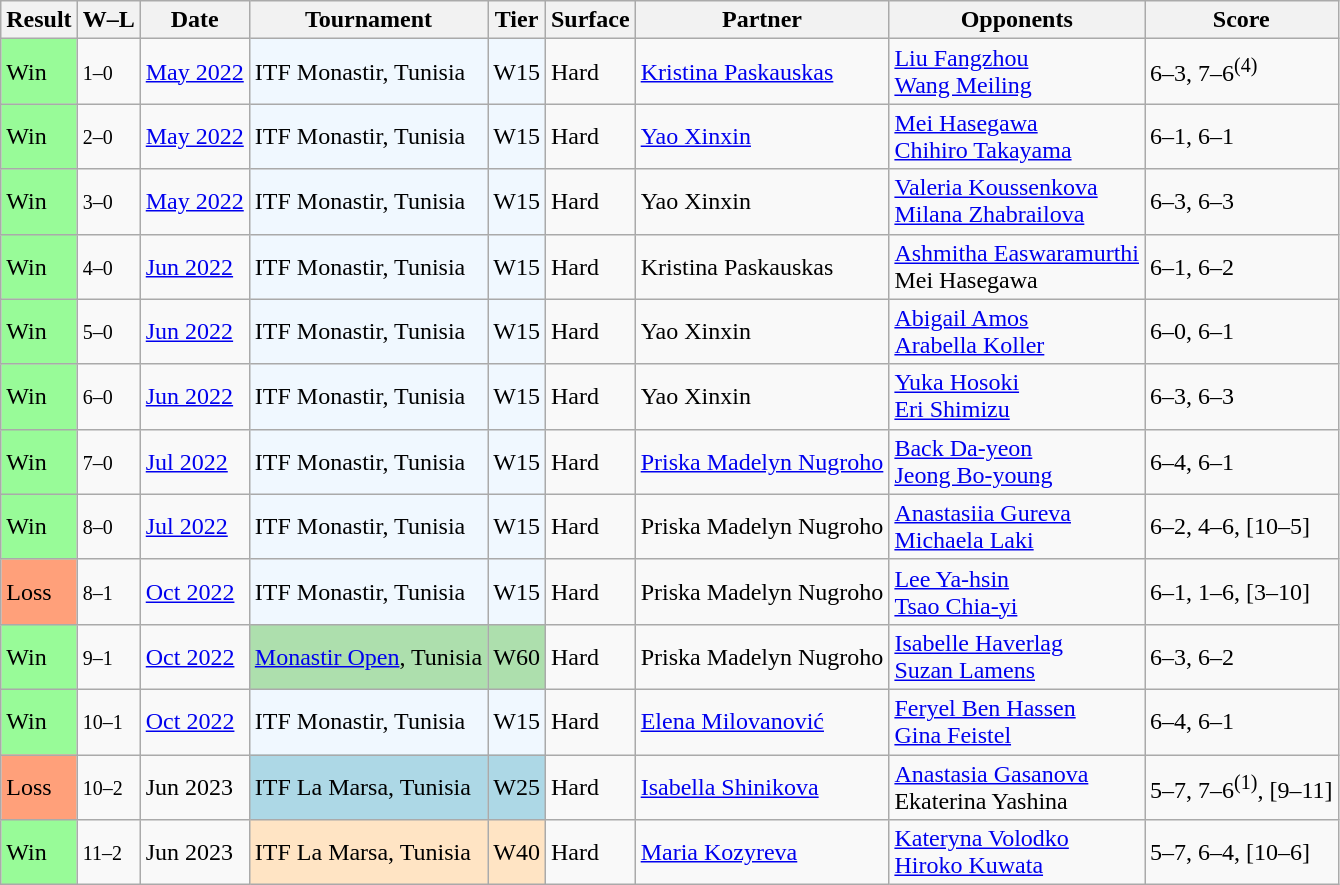<table class="sortable wikitable">
<tr>
<th>Result</th>
<th class="unsortable">W–L</th>
<th>Date</th>
<th>Tournament</th>
<th>Tier</th>
<th>Surface</th>
<th>Partner</th>
<th>Opponents</th>
<th class="unsortable">Score</th>
</tr>
<tr>
<td style="background:#98fb98;">Win</td>
<td><small>1–0</small></td>
<td><a href='#'>May 2022</a></td>
<td style="background:#f0f8ff;">ITF Monastir, Tunisia</td>
<td style="background:#f0f8ff;">W15</td>
<td>Hard</td>
<td> <a href='#'>Kristina Paskauskas</a></td>
<td> <a href='#'>Liu Fangzhou</a> <br>  <a href='#'>Wang Meiling</a></td>
<td>6–3, 7–6<sup>(4)</sup></td>
</tr>
<tr>
<td style="background:#98fb98;">Win</td>
<td><small>2–0</small></td>
<td><a href='#'>May 2022</a></td>
<td style="background:#f0f8ff;">ITF Monastir, Tunisia</td>
<td style="background:#f0f8ff;">W15</td>
<td>Hard</td>
<td> <a href='#'>Yao Xinxin</a></td>
<td> <a href='#'>Mei Hasegawa</a> <br>  <a href='#'>Chihiro Takayama</a></td>
<td>6–1, 6–1</td>
</tr>
<tr>
<td style="background:#98fb98;">Win</td>
<td><small>3–0</small></td>
<td><a href='#'>May 2022</a></td>
<td style="background:#f0f8ff;">ITF Monastir, Tunisia</td>
<td style="background:#f0f8ff;">W15</td>
<td>Hard</td>
<td> Yao Xinxin</td>
<td> <a href='#'>Valeria Koussenkova</a> <br>  <a href='#'>Milana Zhabrailova</a></td>
<td>6–3, 6–3</td>
</tr>
<tr>
<td style="background:#98fb98;">Win</td>
<td><small>4–0</small></td>
<td><a href='#'>Jun 2022</a></td>
<td style="background:#f0f8ff;">ITF Monastir, Tunisia</td>
<td style="background:#f0f8ff;">W15</td>
<td>Hard</td>
<td> Kristina Paskauskas</td>
<td> <a href='#'>Ashmitha Easwaramurthi</a> <br>  Mei Hasegawa</td>
<td>6–1, 6–2</td>
</tr>
<tr>
<td style="background:#98fb98;">Win</td>
<td><small>5–0</small></td>
<td><a href='#'>Jun 2022</a></td>
<td style="background:#f0f8ff;">ITF Monastir, Tunisia</td>
<td style="background:#f0f8ff;">W15</td>
<td>Hard</td>
<td> Yao Xinxin</td>
<td> <a href='#'>Abigail Amos</a> <br>  <a href='#'>Arabella Koller</a></td>
<td>6–0, 6–1</td>
</tr>
<tr>
<td style="background:#98fb98;">Win</td>
<td><small>6–0</small></td>
<td><a href='#'>Jun 2022</a></td>
<td style="background:#f0f8ff;">ITF Monastir, Tunisia</td>
<td style="background:#f0f8ff;">W15</td>
<td>Hard</td>
<td> Yao Xinxin</td>
<td> <a href='#'>Yuka Hosoki</a> <br>  <a href='#'>Eri Shimizu</a></td>
<td>6–3, 6–3</td>
</tr>
<tr>
<td style="background:#98fb98;">Win</td>
<td><small>7–0</small></td>
<td><a href='#'>Jul 2022</a></td>
<td style="background:#f0f8ff;">ITF Monastir, Tunisia</td>
<td style="background:#f0f8ff;">W15</td>
<td>Hard</td>
<td> <a href='#'>Priska Madelyn Nugroho</a></td>
<td> <a href='#'>Back Da-yeon</a> <br>  <a href='#'>Jeong Bo-young</a></td>
<td>6–4, 6–1</td>
</tr>
<tr>
<td style="background:#98fb98;">Win</td>
<td><small>8–0</small></td>
<td><a href='#'>Jul 2022</a></td>
<td style="background:#f0f8ff;">ITF Monastir, Tunisia</td>
<td style="background:#f0f8ff;">W15</td>
<td>Hard</td>
<td> Priska Madelyn Nugroho</td>
<td> <a href='#'>Anastasiia Gureva</a> <br>  <a href='#'>Michaela Laki</a></td>
<td>6–2, 4–6, [10–5]</td>
</tr>
<tr>
<td style="background:#ffa07a;">Loss</td>
<td><small>8–1</small></td>
<td><a href='#'>Oct 2022</a></td>
<td style="background:#f0f8ff;">ITF Monastir, Tunisia</td>
<td style="background:#f0f8ff;">W15</td>
<td>Hard</td>
<td> Priska Madelyn Nugroho</td>
<td> <a href='#'>Lee Ya-hsin</a> <br>  <a href='#'>Tsao Chia-yi</a></td>
<td>6–1, 1–6, [3–10]</td>
</tr>
<tr>
<td style="background:#98fb98;">Win</td>
<td><small>9–1</small></td>
<td><a href='#'>Oct 2022</a></td>
<td style="background:#addfad;"><a href='#'>Monastir Open</a>, Tunisia</td>
<td style="background:#addfad;">W60</td>
<td>Hard</td>
<td> Priska Madelyn Nugroho</td>
<td> <a href='#'>Isabelle Haverlag</a> <br>  <a href='#'>Suzan Lamens</a></td>
<td>6–3, 6–2</td>
</tr>
<tr>
<td style="background:#98fb98;">Win</td>
<td><small>10–1</small></td>
<td><a href='#'>Oct 2022</a></td>
<td style="background:#f0f8ff;">ITF Monastir, Tunisia</td>
<td style="background:#f0f8ff;">W15</td>
<td>Hard</td>
<td> <a href='#'>Elena Milovanović</a></td>
<td> <a href='#'>Feryel Ben Hassen</a> <br>  <a href='#'>Gina Feistel</a></td>
<td>6–4, 6–1</td>
</tr>
<tr>
<td style="background:#ffa07a;">Loss</td>
<td><small>10–2</small></td>
<td>Jun 2023</td>
<td style="background:lightblue;">ITF La Marsa, Tunisia</td>
<td style="background:lightblue;">W25</td>
<td>Hard</td>
<td> <a href='#'>Isabella Shinikova</a></td>
<td> <a href='#'>Anastasia Gasanova</a> <br>  Ekaterina Yashina</td>
<td>5–7, 7–6<sup>(1)</sup>, [9–11]</td>
</tr>
<tr>
<td style="background:#98fb98;">Win</td>
<td><small>11–2</small></td>
<td>Jun 2023</td>
<td style="background:#ffe4c4;">ITF La Marsa, Tunisia</td>
<td style="background:#ffe4c4;">W40</td>
<td>Hard</td>
<td> <a href='#'>Maria Kozyreva</a></td>
<td> <a href='#'>Kateryna Volodko</a> <br>  <a href='#'>Hiroko Kuwata</a></td>
<td>5–7, 6–4, [10–6]</td>
</tr>
</table>
